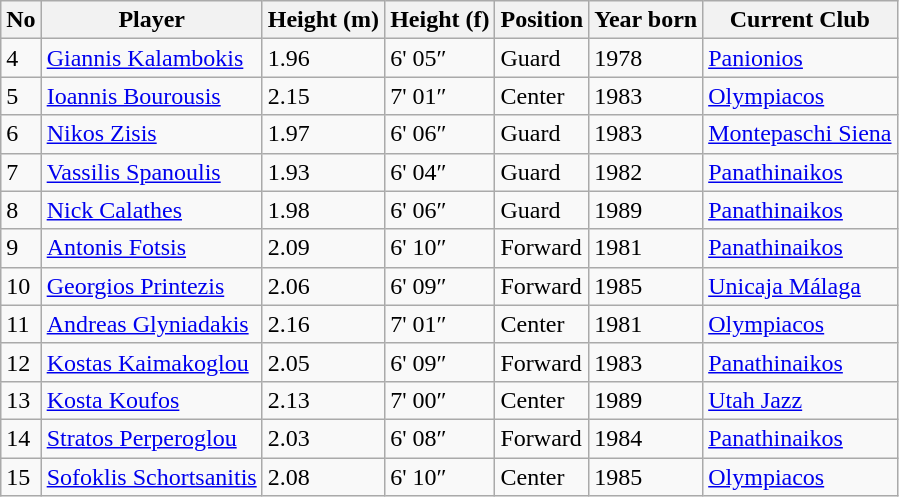<table class="wikitable sortable">
<tr>
<th>No</th>
<th>Player</th>
<th>Height (m)</th>
<th>Height (f)</th>
<th>Position</th>
<th>Year born</th>
<th>Current Club</th>
</tr>
<tr>
<td>4</td>
<td><a href='#'>Giannis Kalambokis</a></td>
<td>1.96</td>
<td>6' 05″</td>
<td>Guard</td>
<td>1978</td>
<td> <a href='#'>Panionios</a></td>
</tr>
<tr>
<td>5</td>
<td><a href='#'>Ioannis Bourousis</a></td>
<td>2.15</td>
<td>7' 01″</td>
<td>Center</td>
<td>1983</td>
<td> <a href='#'>Olympiacos</a></td>
</tr>
<tr>
<td>6</td>
<td><a href='#'>Nikos Zisis</a></td>
<td>1.97</td>
<td>6' 06″</td>
<td>Guard</td>
<td>1983</td>
<td> <a href='#'>Montepaschi Siena</a></td>
</tr>
<tr>
<td>7</td>
<td><a href='#'>Vassilis Spanoulis</a></td>
<td>1.93</td>
<td>6' 04″</td>
<td>Guard</td>
<td>1982</td>
<td> <a href='#'>Panathinaikos</a></td>
</tr>
<tr>
<td>8</td>
<td><a href='#'>Nick Calathes</a></td>
<td>1.98</td>
<td>6' 06″</td>
<td>Guard</td>
<td>1989</td>
<td> <a href='#'>Panathinaikos</a></td>
</tr>
<tr>
<td>9</td>
<td><a href='#'>Antonis Fotsis</a></td>
<td>2.09</td>
<td>6' 10″</td>
<td>Forward</td>
<td>1981</td>
<td> <a href='#'>Panathinaikos</a></td>
</tr>
<tr>
<td>10</td>
<td><a href='#'>Georgios Printezis</a></td>
<td>2.06</td>
<td>6' 09″</td>
<td>Forward</td>
<td>1985</td>
<td> <a href='#'>Unicaja Málaga</a></td>
</tr>
<tr>
<td>11</td>
<td><a href='#'>Andreas Glyniadakis</a></td>
<td>2.16</td>
<td>7' 01″</td>
<td>Center</td>
<td>1981</td>
<td> <a href='#'>Olympiacos</a></td>
</tr>
<tr>
<td>12</td>
<td><a href='#'>Kostas Kaimakoglou</a></td>
<td>2.05</td>
<td>6' 09″</td>
<td>Forward</td>
<td>1983</td>
<td> <a href='#'>Panathinaikos</a></td>
</tr>
<tr>
<td>13</td>
<td><a href='#'>Kosta Koufos</a></td>
<td>2.13</td>
<td>7' 00″</td>
<td>Center</td>
<td>1989</td>
<td> <a href='#'>Utah Jazz</a></td>
</tr>
<tr>
<td>14</td>
<td><a href='#'>Stratos Perperoglou</a></td>
<td>2.03</td>
<td>6' 08″</td>
<td>Forward</td>
<td>1984</td>
<td> <a href='#'>Panathinaikos</a></td>
</tr>
<tr>
<td>15</td>
<td><a href='#'>Sofoklis Schortsanitis</a></td>
<td>2.08</td>
<td>6' 10″</td>
<td>Center</td>
<td>1985</td>
<td> <a href='#'>Olympiacos</a></td>
</tr>
</table>
